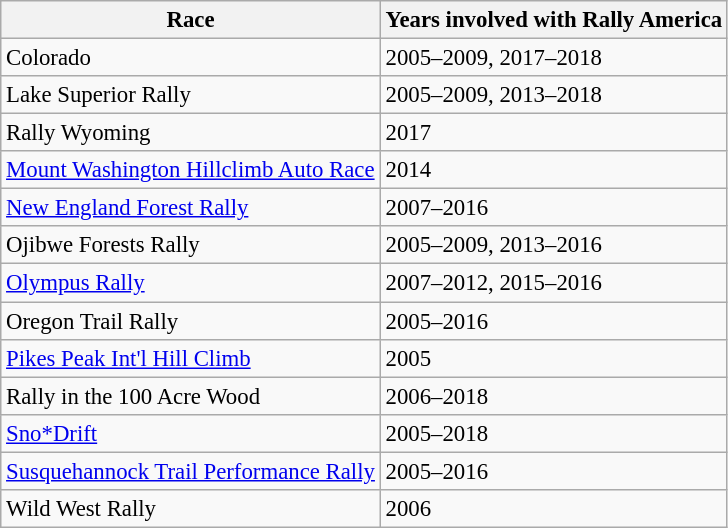<table class="wikitable" style="font-size: 95%;">
<tr>
<th>Race</th>
<th>Years involved with Rally America</th>
</tr>
<tr>
<td>Colorado</td>
<td>2005–2009, 2017–2018</td>
</tr>
<tr>
<td>Lake Superior Rally</td>
<td>2005–2009, 2013–2018</td>
</tr>
<tr>
<td>Rally Wyoming</td>
<td>2017</td>
</tr>
<tr>
<td><a href='#'>Mount Washington Hillclimb Auto Race</a></td>
<td>2014</td>
</tr>
<tr>
<td><a href='#'>New England Forest Rally</a></td>
<td>2007–2016</td>
</tr>
<tr>
<td>Ojibwe Forests Rally</td>
<td>2005–2009, 2013–2016</td>
</tr>
<tr>
<td><a href='#'>Olympus Rally</a></td>
<td>2007–2012, 2015–2016</td>
</tr>
<tr>
<td>Oregon Trail Rally</td>
<td>2005–2016</td>
</tr>
<tr>
<td><a href='#'>Pikes Peak Int'l Hill Climb</a></td>
<td>2005</td>
</tr>
<tr>
<td>Rally in the 100 Acre Wood</td>
<td>2006–2018</td>
</tr>
<tr>
<td><a href='#'>Sno*Drift</a></td>
<td>2005–2018</td>
</tr>
<tr>
<td><a href='#'>Susquehannock Trail Performance Rally</a></td>
<td>2005–2016</td>
</tr>
<tr>
<td>Wild West Rally</td>
<td>2006</td>
</tr>
</table>
